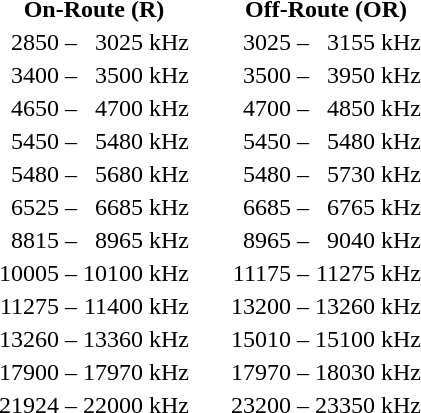<table align="center">
<tr>
<th align="center" colspan="3"><strong>On-Route</strong> (R)</th>
<th>     </th>
<th align="center" colspan="3"><strong>Off-Route</strong> (OR)</th>
</tr>
<tr align="right">
<td>2850</td>
<td>–</td>
<td>3025 kHz</td>
<td></td>
<td>3025</td>
<td>–</td>
<td>3155 kHz</td>
</tr>
<tr align="right">
<td>3400</td>
<td>–</td>
<td>3500 kHz</td>
<td></td>
<td>3500</td>
<td>–</td>
<td>3950 kHz</td>
</tr>
<tr align="right">
<td>4650</td>
<td>–</td>
<td>4700 kHz</td>
<td></td>
<td>4700</td>
<td>–</td>
<td>4850 kHz</td>
</tr>
<tr align="right">
<td>5450</td>
<td>–</td>
<td>5480 kHz</td>
<td></td>
<td>5450</td>
<td>–</td>
<td>5480 kHz</td>
</tr>
<tr align="right">
<td>5480</td>
<td>–</td>
<td>5680 kHz</td>
<td></td>
<td>5480</td>
<td>–</td>
<td>5730 kHz</td>
</tr>
<tr align="right">
<td>6525</td>
<td>–</td>
<td>6685 kHz</td>
<td></td>
<td>6685</td>
<td>–</td>
<td>6765 kHz</td>
</tr>
<tr align="right">
<td>8815</td>
<td>–</td>
<td>8965 kHz</td>
<td></td>
<td>8965</td>
<td>–</td>
<td>9040 kHz</td>
</tr>
<tr align="right">
<td>10005</td>
<td>–</td>
<td>10100 kHz</td>
<td></td>
<td>11175</td>
<td>–</td>
<td>11275 kHz</td>
</tr>
<tr align="right">
<td>11275</td>
<td>–</td>
<td>11400 kHz</td>
<td></td>
<td>13200</td>
<td>–</td>
<td>13260 kHz</td>
</tr>
<tr align="right">
<td>13260</td>
<td>–</td>
<td>13360 kHz</td>
<td></td>
<td>15010</td>
<td>–</td>
<td>15100 kHz</td>
</tr>
<tr align="right">
<td>17900</td>
<td>–</td>
<td>17970 kHz</td>
<td></td>
<td>17970</td>
<td>–</td>
<td>18030 kHz</td>
</tr>
<tr align="right">
<td>21924</td>
<td>–</td>
<td>22000 kHz</td>
<td></td>
<td>23200</td>
<td>–</td>
<td>23350 kHz</td>
</tr>
</table>
